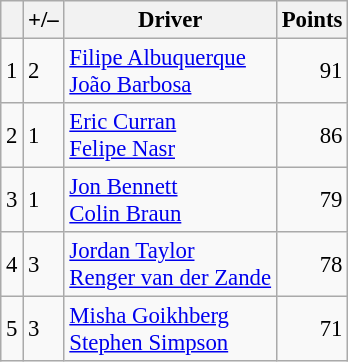<table class="wikitable" style="font-size: 95%;">
<tr>
<th scope="col"></th>
<th scope="col">+/–</th>
<th scope="col">Driver</th>
<th scope="col">Points</th>
</tr>
<tr>
<td align=center>1</td>
<td align="left"> 2</td>
<td> <a href='#'>Filipe Albuquerque</a><br> <a href='#'>João Barbosa</a></td>
<td align=right>91</td>
</tr>
<tr>
<td align=center>2</td>
<td align="left"> 1</td>
<td> <a href='#'>Eric Curran</a><br> <a href='#'>Felipe Nasr</a></td>
<td align=right>86</td>
</tr>
<tr>
<td align=center>3</td>
<td align="left"> 1</td>
<td> <a href='#'>Jon Bennett</a><br> <a href='#'>Colin Braun</a></td>
<td align=right>79</td>
</tr>
<tr>
<td align=center>4</td>
<td align="left"> 3</td>
<td> <a href='#'>Jordan Taylor</a><br> <a href='#'>Renger van der Zande</a></td>
<td align=right>78</td>
</tr>
<tr>
<td align=center>5</td>
<td align="left"> 3</td>
<td> <a href='#'>Misha Goikhberg</a><br> <a href='#'>Stephen Simpson</a></td>
<td align=right>71</td>
</tr>
</table>
